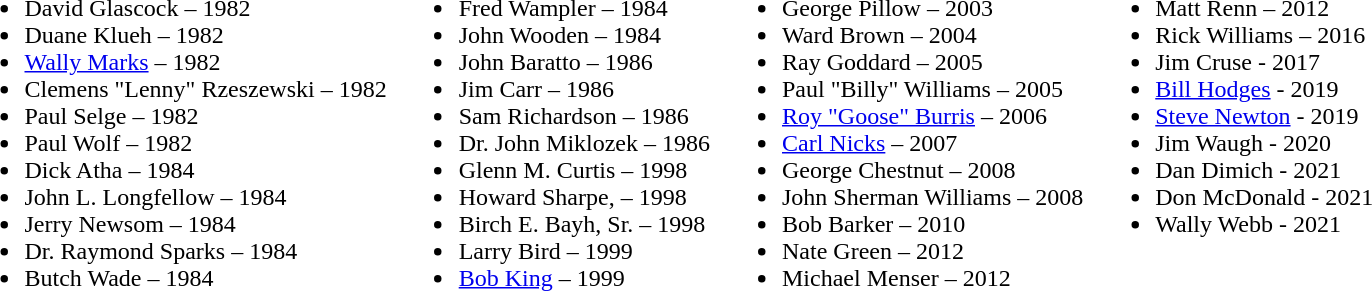<table>
<tr>
<td valign=top><br><ul><li>David Glascock – 1982</li><li>Duane Klueh – 1982</li><li><a href='#'>Wally Marks</a> – 1982</li><li>Clemens "Lenny" Rzeszewski – 1982</li><li>Paul Selge – 1982</li><li>Paul Wolf – 1982</li><li>Dick Atha – 1984</li><li>John L. Longfellow – 1984</li><li>Jerry Newsom – 1984</li><li>Dr. Raymond Sparks – 1984</li><li>Butch Wade – 1984</li></ul></td>
<td valign=top></td>
<td valign=top><br><ul><li>Fred Wampler – 1984</li><li>John Wooden – 1984</li><li>John Baratto – 1986</li><li>Jim Carr – 1986</li><li>Sam Richardson – 1986</li><li>Dr. John Miklozek – 1986</li><li>Glenn M. Curtis – 1998</li><li>Howard Sharpe,  – 1998</li><li>Birch E. Bayh, Sr. – 1998</li><li>Larry Bird – 1999</li><li><a href='#'>Bob King</a> – 1999</li></ul></td>
<td valign=top></td>
<td valign=top><br><ul><li>George Pillow – 2003</li><li>Ward Brown – 2004</li><li>Ray Goddard – 2005</li><li>Paul "Billy" Williams – 2005</li><li><a href='#'>Roy "Goose" Burris</a> –  2006</li><li><a href='#'>Carl Nicks</a> – 2007</li><li>George Chestnut – 2008</li><li>John Sherman Williams – 2008</li><li>Bob Barker – 2010</li><li>Nate Green – 2012</li><li>Michael Menser – 2012</li></ul></td>
<td valign=top></td>
<td valign=top><br><ul><li>Matt Renn – 2012</li><li>Rick Williams – 2016</li><li>Jim Cruse - 2017</li><li><a href='#'>Bill Hodges</a> - 2019</li><li><a href='#'>Steve Newton</a> - 2019</li><li>Jim Waugh - 2020</li><li>Dan Dimich - 2021</li><li>Don McDonald - 2021</li><li>Wally Webb - 2021</li></ul></td>
<td valign=top></td>
</tr>
</table>
